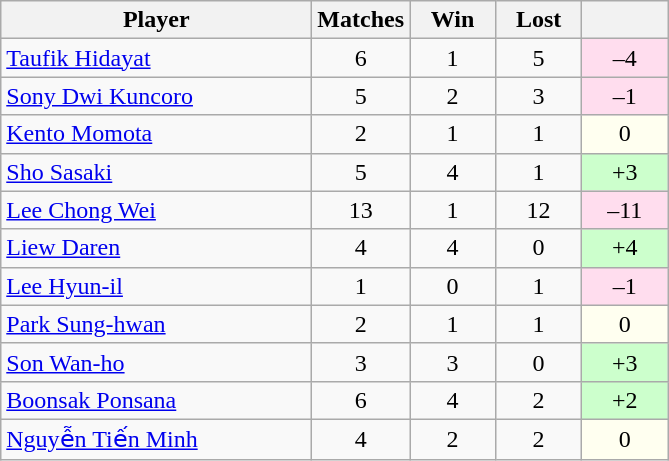<table class="sortable wikitable" style="text-align:center">
<tr>
<th width="200">Player</th>
<th width="50">Matches</th>
<th width="50">Win</th>
<th width="50">Lost</th>
<th width="50"></th>
</tr>
<tr>
<td align="left"> <a href='#'>Taufik Hidayat</a></td>
<td>6</td>
<td>1</td>
<td>5</td>
<td bgcolor="#ffddee">–4</td>
</tr>
<tr>
<td align="left"> <a href='#'>Sony Dwi Kuncoro</a></td>
<td>5</td>
<td>2</td>
<td>3</td>
<td bgcolor="#ffddee">–1</td>
</tr>
<tr>
<td align="left"> <a href='#'>Kento Momota</a></td>
<td>2</td>
<td>1</td>
<td>1</td>
<td bgcolor="#fffff0">0</td>
</tr>
<tr>
<td align="left"> <a href='#'>Sho Sasaki</a></td>
<td>5</td>
<td>4</td>
<td>1</td>
<td bgcolor="#ccffcc">+3</td>
</tr>
<tr>
<td align="left"> <a href='#'>Lee Chong Wei</a></td>
<td>13</td>
<td>1</td>
<td>12</td>
<td bgcolor="#ffddee">–11</td>
</tr>
<tr>
<td align="left"> <a href='#'>Liew Daren</a></td>
<td>4</td>
<td>4</td>
<td>0</td>
<td bgcolor="#ccffcc">+4</td>
</tr>
<tr>
<td align="left"> <a href='#'>Lee Hyun-il</a></td>
<td>1</td>
<td>0</td>
<td>1</td>
<td bgcolor="#ffddee">–1</td>
</tr>
<tr>
<td align="left"> <a href='#'>Park Sung-hwan</a></td>
<td>2</td>
<td>1</td>
<td>1</td>
<td bgcolor="#fffff0">0</td>
</tr>
<tr>
<td align="left"> <a href='#'>Son Wan-ho</a></td>
<td>3</td>
<td>3</td>
<td>0</td>
<td bgcolor="#ccffcc">+3</td>
</tr>
<tr>
<td align="left"> <a href='#'>Boonsak Ponsana</a></td>
<td>6</td>
<td>4</td>
<td>2</td>
<td bgcolor="#ccffcc">+2</td>
</tr>
<tr>
<td align="left"> <a href='#'>Nguyễn Tiến Minh</a></td>
<td>4</td>
<td>2</td>
<td>2</td>
<td bgcolor="#fffff0">0</td>
</tr>
</table>
